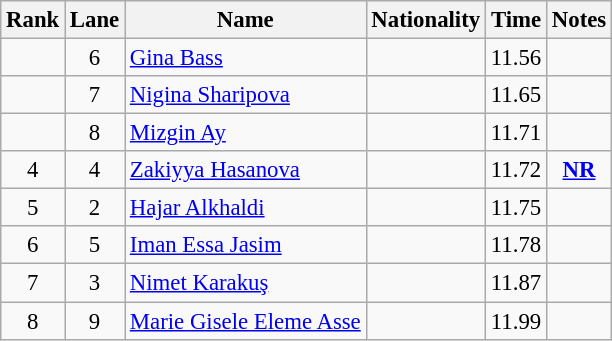<table class="wikitable sortable" style="text-align:center;font-size:95%">
<tr>
<th>Rank</th>
<th>Lane</th>
<th>Name</th>
<th>Nationality</th>
<th>Time</th>
<th>Notes</th>
</tr>
<tr>
<td></td>
<td>6</td>
<td align=left><a href='#'>Gina Bass</a></td>
<td align=left></td>
<td>11.56</td>
<td></td>
</tr>
<tr>
<td></td>
<td>7</td>
<td align=left><a href='#'>Nigina Sharipova</a></td>
<td align=left></td>
<td>11.65</td>
<td></td>
</tr>
<tr>
<td></td>
<td>8</td>
<td align=left><a href='#'>Mizgin Ay</a></td>
<td align=left></td>
<td>11.71</td>
<td></td>
</tr>
<tr>
<td>4</td>
<td>4</td>
<td align=left><a href='#'>Zakiyya Hasanova</a></td>
<td align=left></td>
<td>11.72</td>
<td><strong><a href='#'>NR</a></strong></td>
</tr>
<tr>
<td>5</td>
<td>2</td>
<td align=left><a href='#'>Hajar Alkhaldi</a></td>
<td align=left></td>
<td>11.75</td>
<td></td>
</tr>
<tr>
<td>6</td>
<td>5</td>
<td align=left><a href='#'>Iman Essa Jasim</a></td>
<td align=left></td>
<td>11.78</td>
<td></td>
</tr>
<tr>
<td>7</td>
<td>3</td>
<td align=left><a href='#'>Nimet Karakuş</a></td>
<td align=left></td>
<td>11.87</td>
<td></td>
</tr>
<tr>
<td>8</td>
<td>9</td>
<td align=left><a href='#'>Marie Gisele Eleme Asse</a></td>
<td align=left></td>
<td>11.99</td>
<td></td>
</tr>
</table>
